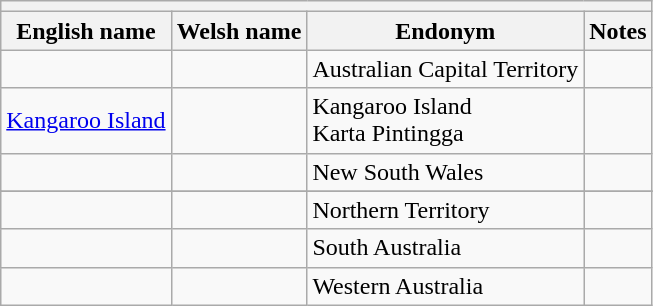<table class="wikitable sortable">
<tr>
<th colspan="24"> </th>
</tr>
<tr>
<th>English name</th>
<th>Welsh name</th>
<th>Endonym</th>
<th>Notes</th>
</tr>
<tr>
<td></td>
<td></td>
<td>Australian Capital Territory</td>
<td></td>
</tr>
<tr>
<td><a href='#'>Kangaroo Island</a></td>
<td></td>
<td>Kangaroo Island<br>Karta Pintingga</td>
<td></td>
</tr>
<tr>
<td></td>
<td></td>
<td>New South Wales</td>
<td></td>
</tr>
<tr>
</tr>
<tr>
<td></td>
<td></td>
<td>Northern Territory</td>
<td></td>
</tr>
<tr>
<td></td>
<td></td>
<td>South Australia</td>
<td></td>
</tr>
<tr>
<td></td>
<td></td>
<td>Western Australia</td>
<td></td>
</tr>
</table>
